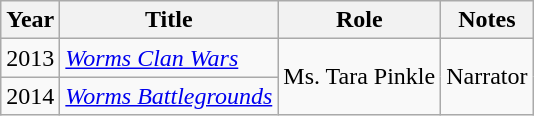<table class="wikitable sortable">
<tr>
<th>Year</th>
<th>Title</th>
<th>Role</th>
<th>Notes</th>
</tr>
<tr>
<td>2013</td>
<td><em><a href='#'>Worms Clan Wars</a></em></td>
<td rowspan="2">Ms. Tara Pinkle</td>
<td rowspan="2">Narrator</td>
</tr>
<tr>
<td>2014</td>
<td><em><a href='#'>Worms Battlegrounds</a></em></td>
</tr>
</table>
